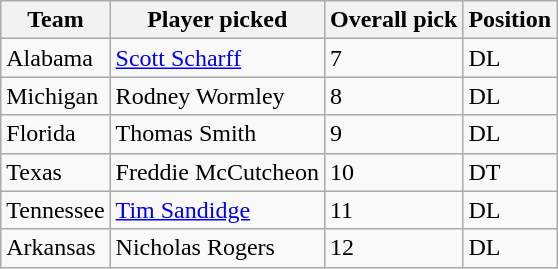<table class="wikitable">
<tr>
<th>Team</th>
<th>Player picked</th>
<th>Overall pick</th>
<th>Position</th>
</tr>
<tr>
<td>Alabama</td>
<td><a href='#'>Scott Scharff</a></td>
<td>7</td>
<td>DL</td>
</tr>
<tr>
<td>Michigan</td>
<td>Rodney Wormley</td>
<td>8</td>
<td>DL</td>
</tr>
<tr>
<td>Florida</td>
<td>Thomas Smith</td>
<td>9</td>
<td>DL</td>
</tr>
<tr>
<td>Texas</td>
<td>Freddie McCutcheon</td>
<td>10</td>
<td>DT</td>
</tr>
<tr>
<td>Tennessee</td>
<td><a href='#'>Tim Sandidge</a></td>
<td>11</td>
<td>DL</td>
</tr>
<tr>
<td>Arkansas</td>
<td>Nicholas Rogers</td>
<td>12</td>
<td>DL</td>
</tr>
</table>
